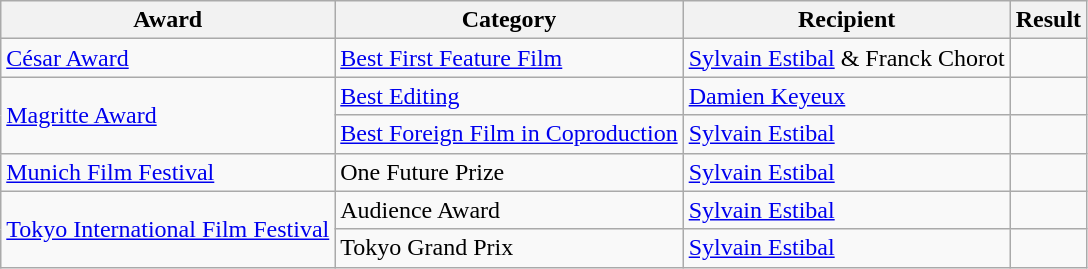<table class="wikitable">
<tr>
<th>Award</th>
<th>Category</th>
<th>Recipient</th>
<th>Result</th>
</tr>
<tr>
<td><a href='#'>César Award</a></td>
<td><a href='#'>Best First Feature Film</a></td>
<td><a href='#'>Sylvain Estibal</a> & Franck Chorot</td>
<td></td>
</tr>
<tr>
<td rowspan=2><a href='#'>Magritte Award</a></td>
<td><a href='#'>Best Editing</a></td>
<td><a href='#'>Damien Keyeux</a></td>
<td></td>
</tr>
<tr>
<td><a href='#'>Best Foreign Film in Coproduction</a></td>
<td><a href='#'>Sylvain Estibal</a></td>
<td></td>
</tr>
<tr>
<td><a href='#'>Munich Film Festival</a></td>
<td>One Future Prize</td>
<td><a href='#'>Sylvain Estibal</a></td>
<td></td>
</tr>
<tr>
<td rowspan=2><a href='#'>Tokyo International Film Festival</a></td>
<td>Audience Award</td>
<td><a href='#'>Sylvain Estibal</a></td>
<td></td>
</tr>
<tr>
<td>Tokyo Grand Prix</td>
<td><a href='#'>Sylvain Estibal</a></td>
<td></td>
</tr>
</table>
